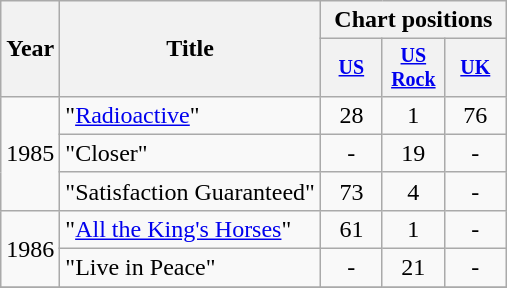<table class="wikitable" style="text-align:center;">
<tr>
<th rowspan="2">Year</th>
<th rowspan="2">Title</th>
<th colspan="3">Chart positions</th>
</tr>
<tr style="font-size:smaller;">
<th width="35"><a href='#'>US</a><br></th>
<th width="35"><a href='#'>US<br>Rock</a><br></th>
<th width="35"><a href='#'>UK</a><br></th>
</tr>
<tr>
<td rowspan="3">1985</td>
<td align="left">"<a href='#'>Radioactive</a>"</td>
<td>28</td>
<td>1</td>
<td>76</td>
</tr>
<tr>
<td align="left">"Closer"</td>
<td>-</td>
<td>19</td>
<td>-</td>
</tr>
<tr>
<td align="left">"Satisfaction Guaranteed"</td>
<td>73</td>
<td>4</td>
<td>-</td>
</tr>
<tr>
<td rowspan="2">1986</td>
<td align="left">"<a href='#'>All the King's Horses</a>"</td>
<td>61</td>
<td>1</td>
<td>-</td>
</tr>
<tr>
<td align="left">"Live in Peace"</td>
<td>-</td>
<td>21</td>
<td>-</td>
</tr>
<tr>
</tr>
</table>
